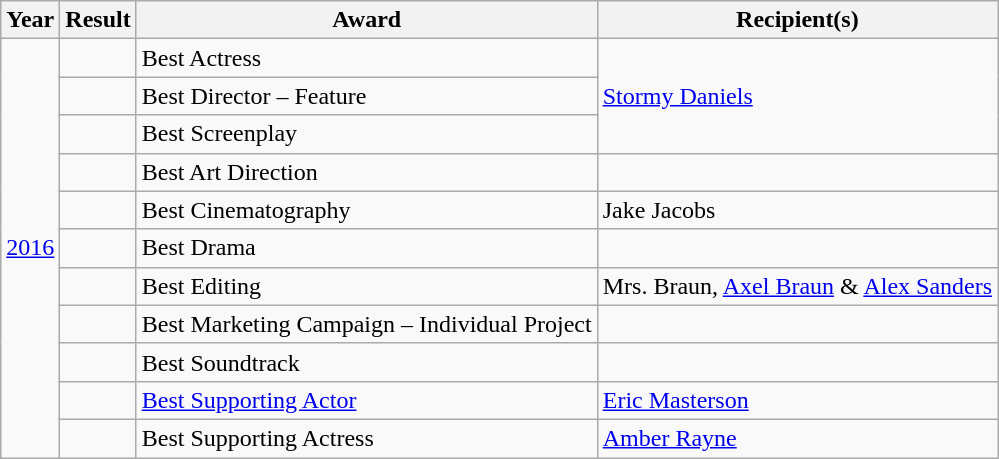<table class="wikitable">
<tr>
<th>Year</th>
<th>Result</th>
<th>Award</th>
<th>Recipient(s)</th>
</tr>
<tr>
<td rowspan="11"><a href='#'>2016</a></td>
<td></td>
<td>Best Actress</td>
<td rowspan="3"><a href='#'>Stormy Daniels</a></td>
</tr>
<tr>
<td></td>
<td>Best Director – Feature</td>
</tr>
<tr>
<td></td>
<td>Best Screenplay</td>
</tr>
<tr>
<td></td>
<td>Best Art Direction</td>
<td></td>
</tr>
<tr>
<td></td>
<td>Best Cinematography</td>
<td>Jake Jacobs</td>
</tr>
<tr>
<td></td>
<td>Best Drama</td>
<td></td>
</tr>
<tr>
<td></td>
<td>Best Editing</td>
<td>Mrs. Braun, <a href='#'>Axel Braun</a> & <a href='#'>Alex Sanders</a></td>
</tr>
<tr>
<td></td>
<td>Best Marketing Campaign – Individual Project</td>
<td></td>
</tr>
<tr>
<td></td>
<td>Best Soundtrack</td>
<td></td>
</tr>
<tr>
<td></td>
<td><a href='#'>Best Supporting Actor</a></td>
<td><a href='#'>Eric Masterson</a></td>
</tr>
<tr>
<td></td>
<td>Best Supporting Actress</td>
<td><a href='#'>Amber Rayne</a></td>
</tr>
</table>
